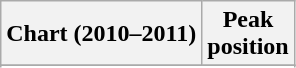<table class="wikitable sortable">
<tr>
<th>Chart (2010–2011)</th>
<th>Peak<br>position</th>
</tr>
<tr>
</tr>
<tr>
</tr>
<tr>
</tr>
</table>
